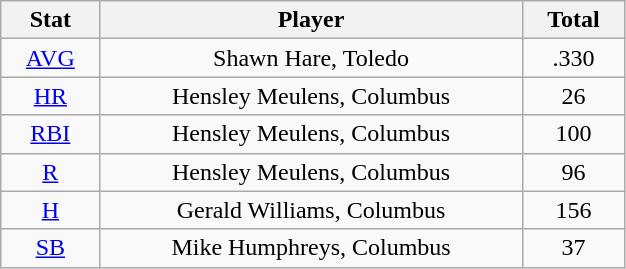<table class="wikitable" width="33%" style="text-align:center;">
<tr>
<th width="5%">Stat</th>
<th width="30%">Player</th>
<th width="5%">Total</th>
</tr>
<tr>
<td><a href='#'>AVG</a></td>
<td>Shawn Hare, Toledo</td>
<td>.330</td>
</tr>
<tr>
<td><a href='#'>HR</a></td>
<td>Hensley Meulens, Columbus</td>
<td>26</td>
</tr>
<tr>
<td><a href='#'>RBI</a></td>
<td>Hensley Meulens, Columbus</td>
<td>100</td>
</tr>
<tr>
<td><a href='#'>R</a></td>
<td>Hensley Meulens, Columbus</td>
<td>96</td>
</tr>
<tr>
<td><a href='#'>H</a></td>
<td>Gerald Williams, Columbus</td>
<td>156</td>
</tr>
<tr>
<td><a href='#'>SB</a></td>
<td>Mike Humphreys, Columbus</td>
<td>37</td>
</tr>
</table>
